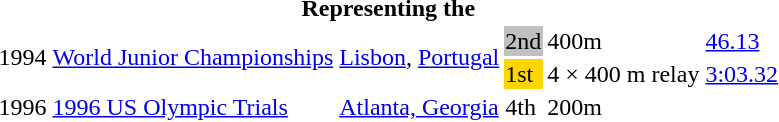<table>
<tr>
<th colspan="6">Representing the </th>
</tr>
<tr>
<td rowspan=2>1994</td>
<td rowspan=2><a href='#'>World Junior Championships</a></td>
<td rowspan=2><a href='#'>Lisbon</a>, <a href='#'>Portugal</a></td>
<td bgcolor=silver>2nd</td>
<td>400m</td>
<td><a href='#'>46.13</a></td>
</tr>
<tr>
<td bgcolor=gold>1st</td>
<td>4 × 400 m relay</td>
<td><a href='#'>3:03.32</a></td>
</tr>
<tr>
<td rowspan=2>1996</td>
<td rowspan=2><a href='#'>1996 US Olympic Trials</a></td>
<td rowspan=2><a href='#'>Atlanta, Georgia</a></td>
<td bgcolor=white>4th</td>
<td>200m</td>
</tr>
</table>
